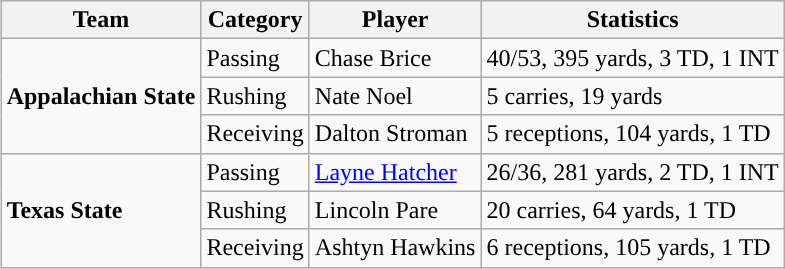<table class="wikitable" style="float: right;">
<tr>
<th>Team</th>
<th>Category</th>
<th>Player</th>
<th>Statistics</th>
</tr>
<tr>
<td rowspan=3><strong>Appalachian State</strong></td>
<td>Passing</td>
<td>Chase Brice</td>
<td>40/53, 395 yards, 3 TD, 1 INT</td>
</tr>
<tr>
<td>Rushing</td>
<td>Nate Noel</td>
<td>5 carries, 19 yards</td>
</tr>
<tr>
<td>Receiving</td>
<td>Dalton Stroman</td>
<td>5 receptions, 104 yards, 1 TD</td>
</tr>
<tr>
<td rowspan=3><strong>Texas State</strong></td>
<td>Passing</td>
<td><a href='#'>Layne Hatcher</a></td>
<td>26/36, 281 yards, 2 TD, 1 INT</td>
</tr>
<tr>
<td>Rushing</td>
<td>Lincoln Pare</td>
<td>20 carries, 64 yards, 1 TD</td>
</tr>
<tr>
<td>Receiving</td>
<td>Ashtyn Hawkins</td>
<td>6 receptions, 105 yards, 1 TD</td>
</tr>
</table>
